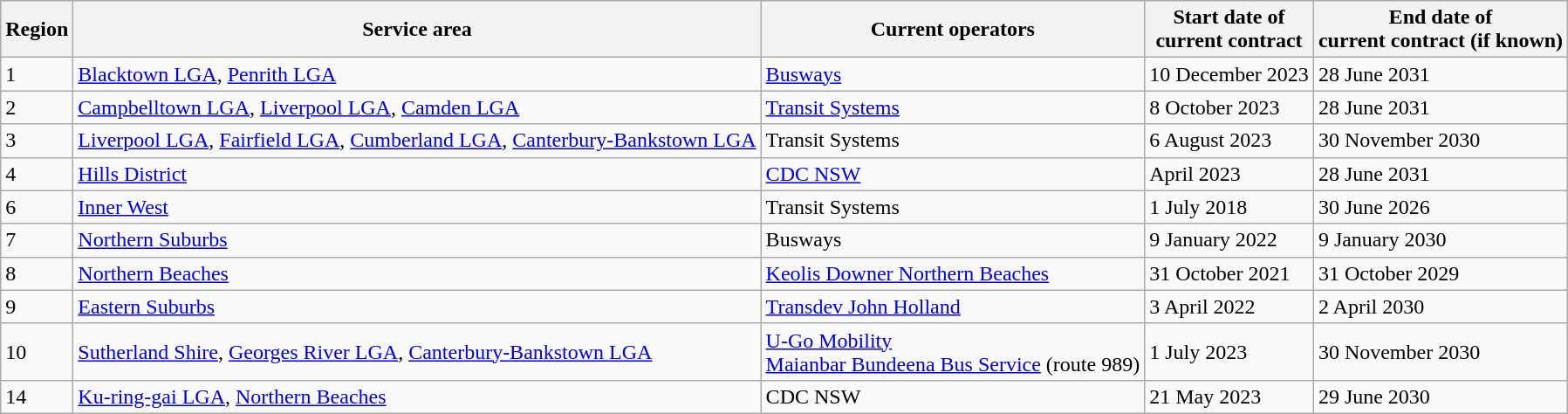<table class="wikitable">
<tr>
<th>Region</th>
<th>Service area</th>
<th>Current operators</th>
<th>Start date of<br>current contract</th>
<th>End date of<br>current contract (if known)</th>
</tr>
<tr>
<td>1</td>
<td><a href='#'>Blacktown LGA</a>, <a href='#'>Penrith LGA</a></td>
<td><a href='#'>Busways</a></td>
<td>10 December 2023</td>
<td>28 June 2031</td>
</tr>
<tr>
<td>2</td>
<td><a href='#'>Campbelltown LGA</a>, <a href='#'>Liverpool LGA</a>, <a href='#'>Camden LGA</a></td>
<td><a href='#'>Transit Systems</a></td>
<td>8 October 2023</td>
<td>28 June 2031</td>
</tr>
<tr>
<td>3</td>
<td><a href='#'>Liverpool LGA</a>, <a href='#'>Fairfield LGA</a>, <a href='#'>Cumberland LGA</a>, <a href='#'>Canterbury-Bankstown LGA</a></td>
<td>Transit Systems</td>
<td>6 August 2023</td>
<td>30 November 2030</td>
</tr>
<tr>
<td>4</td>
<td><a href='#'>Hills District</a></td>
<td><a href='#'>CDC NSW</a></td>
<td>April 2023</td>
<td>28 June 2031</td>
</tr>
<tr>
<td>6</td>
<td><a href='#'>Inner West</a></td>
<td>Transit Systems</td>
<td>1 July 2018</td>
<td>30 June 2026</td>
</tr>
<tr>
<td>7</td>
<td><a href='#'>Northern Suburbs</a></td>
<td>Busways</td>
<td>9 January 2022</td>
<td>9 January 2030</td>
</tr>
<tr>
<td>8</td>
<td><a href='#'>Northern Beaches</a></td>
<td><a href='#'>Keolis Downer Northern Beaches</a></td>
<td>31 October 2021</td>
<td>31 October 2029</td>
</tr>
<tr>
<td>9</td>
<td><a href='#'>Eastern Suburbs</a></td>
<td><a href='#'>Transdev John Holland</a></td>
<td>3 April 2022</td>
<td>2 April 2030</td>
</tr>
<tr>
<td>10</td>
<td><a href='#'>Sutherland Shire</a>, <a href='#'>Georges River LGA</a>, <a href='#'>Canterbury-Bankstown LGA</a></td>
<td><a href='#'>U-Go Mobility</a><br><a href='#'>Maianbar Bundeena Bus Service</a> (route 989)</td>
<td>1 July 2023</td>
<td>30 November 2030 </td>
</tr>
<tr>
<td>14</td>
<td><a href='#'>Ku-ring-gai LGA</a>, <a href='#'>Northern Beaches</a></td>
<td>CDC NSW</td>
<td>21 May 2023</td>
<td>29 June 2030</td>
</tr>
</table>
